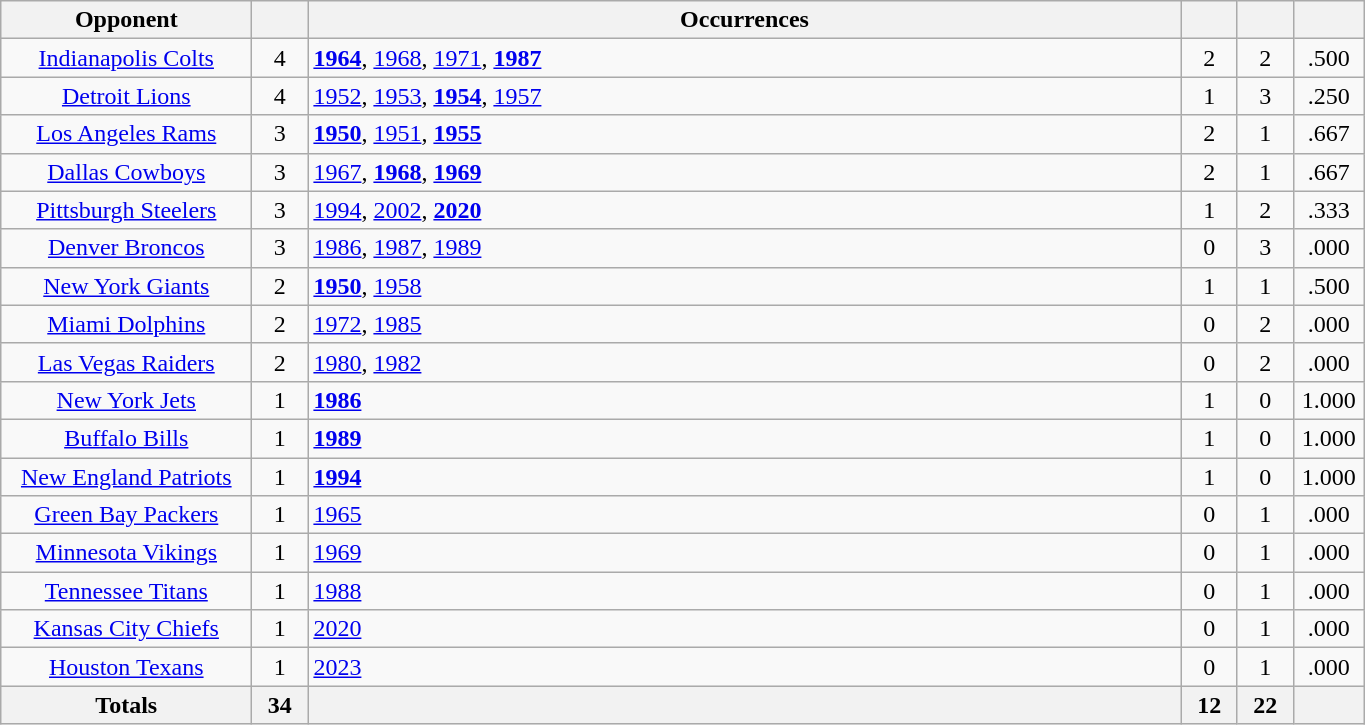<table class="wikitable sortable" style="text-align: center; width: 72%;">
<tr>
<th width="160">Opponent</th>
<th width="30"></th>
<th>Occurrences</th>
<th width="30"></th>
<th width="30"></th>
<th width="40"></th>
</tr>
<tr>
<td><a href='#'>Indianapolis Colts</a></td>
<td>4</td>
<td align=left><strong><a href='#'>1964</a></strong>, <a href='#'>1968</a>, <a href='#'>1971</a>, <strong><a href='#'>1987</a></strong></td>
<td>2</td>
<td>2</td>
<td>.500</td>
</tr>
<tr>
<td><a href='#'>Detroit Lions</a></td>
<td>4</td>
<td align=left><a href='#'>1952</a>, <a href='#'>1953</a>, <strong><a href='#'>1954</a></strong>, <a href='#'>1957</a></td>
<td>1</td>
<td>3</td>
<td>.250</td>
</tr>
<tr>
<td><a href='#'>Los Angeles Rams</a></td>
<td>3</td>
<td align=left><strong><a href='#'>1950</a></strong>, <a href='#'>1951</a>, <strong><a href='#'>1955</a></strong></td>
<td>2</td>
<td>1</td>
<td>.667</td>
</tr>
<tr>
<td><a href='#'>Dallas Cowboys</a></td>
<td>3</td>
<td align=left><a href='#'>1967</a>, <strong><a href='#'>1968</a></strong>, <strong><a href='#'>1969</a></strong></td>
<td>2</td>
<td>1</td>
<td>.667</td>
</tr>
<tr>
<td><a href='#'>Pittsburgh Steelers</a></td>
<td>3</td>
<td style="text-align:left"><a href='#'>1994</a>, <a href='#'>2002</a>, <strong><a href='#'>2020</a></strong></td>
<td>1</td>
<td>2</td>
<td>.333</td>
</tr>
<tr>
<td><a href='#'>Denver Broncos</a></td>
<td>3</td>
<td align=left><a href='#'>1986</a>, <a href='#'>1987</a>, <a href='#'>1989</a></td>
<td>0</td>
<td>3</td>
<td>.000</td>
</tr>
<tr>
<td><a href='#'>New York Giants</a></td>
<td>2</td>
<td align=left><strong><a href='#'>1950</a></strong>, <a href='#'>1958</a></td>
<td>1</td>
<td>1</td>
<td>.500</td>
</tr>
<tr>
<td><a href='#'>Miami Dolphins</a></td>
<td>2</td>
<td style="text-align:left"><a href='#'>1972</a>, <a href='#'>1985</a></td>
<td>0</td>
<td>2</td>
<td>.000</td>
</tr>
<tr>
<td><a href='#'>Las Vegas Raiders</a></td>
<td>2</td>
<td align=left><a href='#'>1980</a>, <a href='#'>1982</a></td>
<td>0</td>
<td>2</td>
<td>.000</td>
</tr>
<tr>
<td><a href='#'>New York Jets</a></td>
<td>1</td>
<td align=left><strong><a href='#'>1986</a></strong></td>
<td>1</td>
<td>0</td>
<td>1.000</td>
</tr>
<tr>
<td><a href='#'>Buffalo Bills</a></td>
<td>1</td>
<td align=left><strong><a href='#'>1989</a></strong></td>
<td>1</td>
<td>0</td>
<td>1.000</td>
</tr>
<tr>
<td><a href='#'>New England Patriots</a></td>
<td>1</td>
<td align=left><strong><a href='#'>1994</a></strong></td>
<td>1</td>
<td>0</td>
<td>1.000</td>
</tr>
<tr>
<td><a href='#'>Green Bay Packers</a></td>
<td>1</td>
<td align=left><a href='#'>1965</a></td>
<td>0</td>
<td>1</td>
<td>.000</td>
</tr>
<tr>
<td><a href='#'>Minnesota Vikings</a></td>
<td>1</td>
<td align=left><a href='#'>1969</a></td>
<td>0</td>
<td>1</td>
<td>.000</td>
</tr>
<tr>
<td><a href='#'>Tennessee Titans</a></td>
<td>1</td>
<td align=left><a href='#'>1988</a></td>
<td>0</td>
<td>1</td>
<td>.000</td>
</tr>
<tr>
<td><a href='#'>Kansas City Chiefs</a></td>
<td>1</td>
<td style="text-align:left"><a href='#'>2020</a></td>
<td>0</td>
<td>1</td>
<td>.000</td>
</tr>
<tr>
<td><a href='#'>Houston Texans</a></td>
<td>1</td>
<td style="text-align:left"><a href='#'>2023</a></td>
<td>0</td>
<td>1</td>
<td>.000</td>
</tr>
<tr>
<th>Totals</th>
<th>34</th>
<th></th>
<th>12</th>
<th>22</th>
<th></th>
</tr>
</table>
